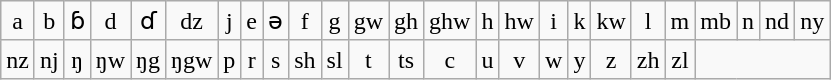<table class="wikitable" style="text-align: center;">
<tr>
<td>a</td>
<td>b</td>
<td>ɓ</td>
<td>d</td>
<td>ɗ</td>
<td>dz</td>
<td>j</td>
<td>e</td>
<td>ə</td>
<td>f</td>
<td>g</td>
<td>gw</td>
<td>gh</td>
<td>ghw</td>
<td>h</td>
<td>hw</td>
<td>i</td>
<td>k</td>
<td>kw</td>
<td>l</td>
<td>m</td>
<td>mb</td>
<td>n</td>
<td>nd</td>
<td>ny</td>
</tr>
<tr>
<td>nz</td>
<td>nj</td>
<td>ŋ</td>
<td>ŋw</td>
<td>ŋg</td>
<td>ŋgw</td>
<td>p</td>
<td>r</td>
<td>s</td>
<td>sh</td>
<td>sl</td>
<td>t</td>
<td>ts</td>
<td>c</td>
<td>u</td>
<td>v</td>
<td>w</td>
<td>y</td>
<td>z</td>
<td>zh</td>
<td>zl</td>
</tr>
</table>
